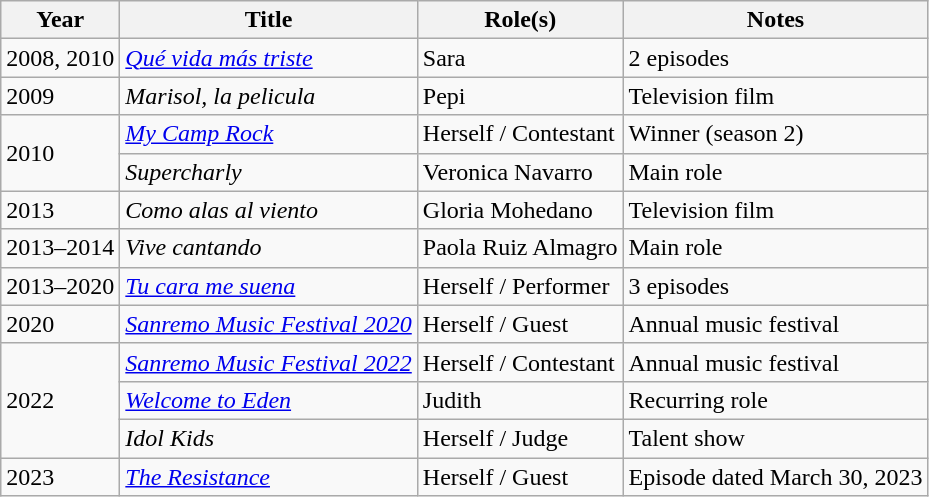<table class="wikitable plainrowheaders sortable">
<tr>
<th scope="col">Year</th>
<th scope="col">Title</th>
<th scope="col">Role(s)</th>
<th scope="col" class="unsortable">Notes</th>
</tr>
<tr>
<td>2008, 2010</td>
<td><em><a href='#'>Qué vida más triste</a></em></td>
<td>Sara</td>
<td>2 episodes</td>
</tr>
<tr>
<td>2009</td>
<td><em>Marisol, la pelicula</em></td>
<td>Pepi</td>
<td>Television film</td>
</tr>
<tr>
<td rowspan="2">2010</td>
<td><em><a href='#'>My Camp Rock</a></em></td>
<td>Herself / Contestant</td>
<td>Winner (season 2)</td>
</tr>
<tr>
<td><em>Supercharly</em></td>
<td>Veronica Navarro</td>
<td>Main role</td>
</tr>
<tr>
<td>2013</td>
<td><em>Como alas al viento</em></td>
<td>Gloria Mohedano</td>
<td>Television film</td>
</tr>
<tr>
<td>2013–2014</td>
<td><em>Vive cantando</em></td>
<td>Paola Ruiz Almagro</td>
<td>Main role</td>
</tr>
<tr>
<td>2013–2020</td>
<td><em><a href='#'>Tu cara me suena</a></em></td>
<td>Herself / Performer</td>
<td>3 episodes</td>
</tr>
<tr>
<td>2020</td>
<td><em><a href='#'>Sanremo Music Festival 2020</a></em></td>
<td>Herself / Guest</td>
<td>Annual music festival</td>
</tr>
<tr>
<td rowspan="3">2022</td>
<td><em><a href='#'>Sanremo Music Festival 2022</a></em></td>
<td>Herself / Contestant</td>
<td>Annual music festival</td>
</tr>
<tr>
<td><em><a href='#'>Welcome to Eden</a></em></td>
<td>Judith</td>
<td>Recurring role</td>
</tr>
<tr>
<td><em>Idol Kids</em></td>
<td>Herself / Judge</td>
<td>Talent show</td>
</tr>
<tr>
<td>2023</td>
<td><em><a href='#'>The Resistance</a></em></td>
<td>Herself / Guest</td>
<td>Episode dated March 30, 2023</td>
</tr>
</table>
